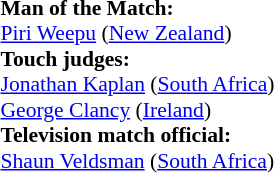<table style="width:100%; font-size:90%;">
<tr>
<td><br><strong>Man of the Match:</strong>
<br><a href='#'>Piri Weepu</a> (<a href='#'>New Zealand</a>)<br><strong>Touch judges:</strong>
<br><a href='#'>Jonathan Kaplan</a> (<a href='#'>South Africa</a>)
<br><a href='#'>George Clancy</a> (<a href='#'>Ireland</a>)
<br><strong>Television match official:</strong>
<br><a href='#'>Shaun Veldsman</a> (<a href='#'>South Africa</a>)</td>
</tr>
</table>
